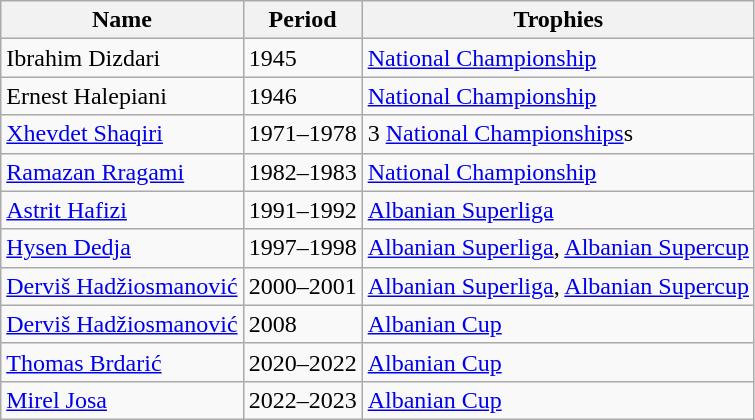<table class="wikitable">
<tr>
<th>Name</th>
<th>Period</th>
<th>Trophies</th>
</tr>
<tr>
<td> Ibrahim Dizdari</td>
<td>1945</td>
<td><a href='#'>National Championship</a></td>
</tr>
<tr>
<td> Ernest Halepiani</td>
<td>1946</td>
<td><a href='#'>National Championship</a></td>
</tr>
<tr>
<td> <a href='#'>Xhevdet Shaqiri</a></td>
<td>1971–1978</td>
<td>3 <a href='#'>National Championships</a>s</td>
</tr>
<tr>
<td> <a href='#'>Ramazan Rragami</a></td>
<td>1982–1983</td>
<td><a href='#'>National Championship</a></td>
</tr>
<tr>
<td> <a href='#'>Astrit Hafizi</a></td>
<td>1991–1992</td>
<td><a href='#'>Albanian Superliga</a></td>
</tr>
<tr>
<td> <a href='#'>Hysen Dedja</a></td>
<td>1997–1998</td>
<td><a href='#'>Albanian Superliga</a>, <a href='#'>Albanian Supercup</a></td>
</tr>
<tr>
<td>  <a href='#'>Derviš Hadžiosmanović</a></td>
<td>2000–2001</td>
<td><a href='#'>Albanian Superliga</a>, <a href='#'>Albanian Supercup</a></td>
</tr>
<tr>
<td> <a href='#'>Derviš Hadžiosmanović</a></td>
<td>2008</td>
<td><a href='#'>Albanian Cup</a></td>
</tr>
<tr>
<td> <a href='#'>Thomas Brdarić</a></td>
<td>2020–2022</td>
<td><a href='#'>Albanian Cup</a></td>
</tr>
<tr>
<td> <a href='#'>Mirel Josa</a></td>
<td>2022–2023</td>
<td><a href='#'>Albanian Cup</a></td>
</tr>
</table>
